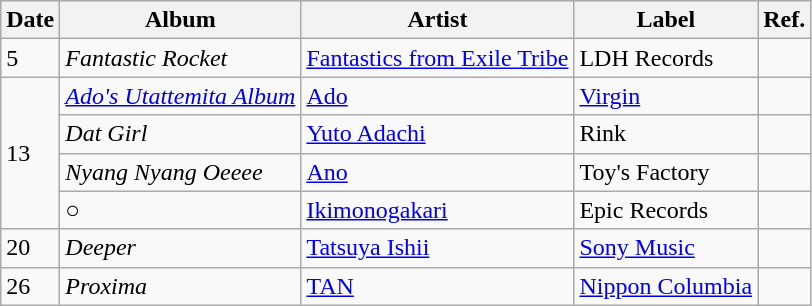<table class="wikitable">
<tr>
<th>Date</th>
<th>Album</th>
<th>Artist</th>
<th>Label</th>
<th>Ref.</th>
</tr>
<tr>
<td>5</td>
<td><em>Fantastic Rocket</em></td>
<td><a href='#'>Fantastics from Exile Tribe</a></td>
<td>LDH Records</td>
<td></td>
</tr>
<tr>
<td rowspan="4">13</td>
<td><em><a href='#'>Ado's Utattemita Album</a></em></td>
<td><a href='#'>Ado</a></td>
<td><a href='#'>Virgin</a></td>
<td></td>
</tr>
<tr>
<td><em>Dat Girl</em></td>
<td><a href='#'>Yuto Adachi</a></td>
<td>Rink</td>
<td></td>
</tr>
<tr>
<td><em>Nyang Nyang Oeeee</em></td>
<td><a href='#'>Ano</a></td>
<td>Toy's Factory</td>
<td></td>
</tr>
<tr>
<td><em>○</em></td>
<td><a href='#'>Ikimonogakari</a></td>
<td>Epic Records</td>
<td></td>
</tr>
<tr>
<td>20</td>
<td><em>Deeper</em></td>
<td><a href='#'>Tatsuya Ishii</a></td>
<td><a href='#'>Sony Music</a></td>
<td></td>
</tr>
<tr>
<td>26</td>
<td><em>Proxima</em></td>
<td><a href='#'>TAN</a></td>
<td><a href='#'>Nippon Columbia</a></td>
<td></td>
</tr>
</table>
